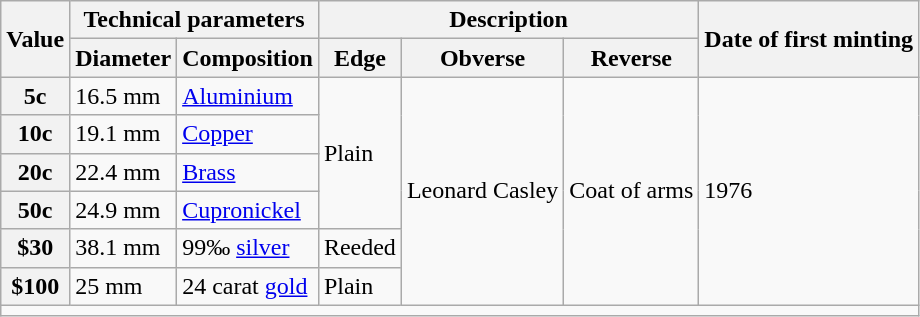<table class="wikitable">
<tr>
<th scope="col" rowspan="2">Value</th>
<th scope="col" colspan="2">Technical parameters</th>
<th scope="col" colspan="3">Description</th>
<th scope="col" rowspan="2">Date of first minting</th>
</tr>
<tr>
<th scope="col">Diameter</th>
<th scope="col">Composition</th>
<th scope="col">Edge</th>
<th scope="col">Obverse</th>
<th scope="col">Reverse</th>
</tr>
<tr>
<th scope="row">5c</th>
<td>16.5 mm</td>
<td><a href='#'>Aluminium</a></td>
<td rowspan="4">Plain</td>
<td rowspan="6">Leonard Casley</td>
<td rowspan="6">Coat of arms</td>
<td rowspan="6">1976</td>
</tr>
<tr>
<th scope="row">10c</th>
<td>19.1 mm</td>
<td><a href='#'>Copper</a></td>
</tr>
<tr>
<th scope="row">20c</th>
<td>22.4 mm</td>
<td><a href='#'>Brass</a></td>
</tr>
<tr>
<th scope="row">50c</th>
<td>24.9 mm</td>
<td><a href='#'>Cupronickel</a></td>
</tr>
<tr>
<th scope="row">$30</th>
<td>38.1 mm</td>
<td>99‰ <a href='#'>silver</a></td>
<td>Reeded</td>
</tr>
<tr>
<th scope="row">$100</th>
<td>25 mm</td>
<td>24 carat <a href='#'>gold</a></td>
<td>Plain</td>
</tr>
<tr>
<td colspan="8"></td>
</tr>
</table>
